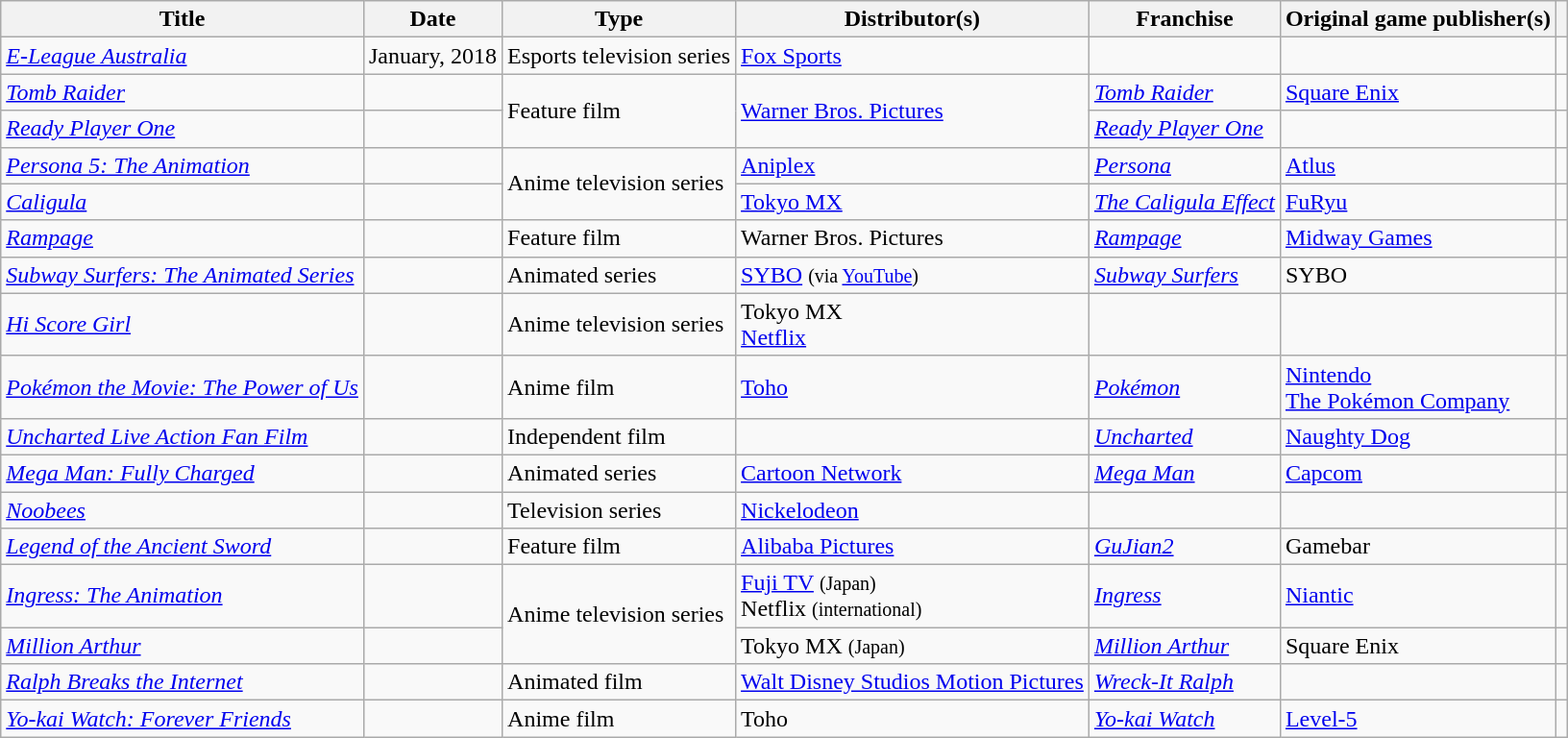<table class="wikitable sortable">
<tr>
<th>Title</th>
<th>Date</th>
<th>Type</th>
<th>Distributor(s)</th>
<th>Franchise</th>
<th>Original game publisher(s)</th>
<th></th>
</tr>
<tr>
<td><em><a href='#'>E-League Australia</a></em></td>
<td>January, 2018</td>
<td>Esports television series</td>
<td><a href='#'>Fox Sports</a></td>
<td></td>
<td></td>
<td align="center"></td>
</tr>
<tr>
<td><em><a href='#'>Tomb Raider</a></em></td>
<td></td>
<td rowspan=2>Feature film</td>
<td rowspan=2><a href='#'>Warner Bros. Pictures</a></td>
<td><em><a href='#'>Tomb Raider</a></em></td>
<td><a href='#'>Square Enix</a></td>
<td align="center"></td>
</tr>
<tr>
<td><em><a href='#'>Ready Player One</a></em></td>
<td></td>
<td><em><a href='#'>Ready Player One</a></em></td>
<td></td>
<td align="center"></td>
</tr>
<tr>
<td><em><a href='#'>Persona 5: The Animation</a></em></td>
<td></td>
<td rowspan="2">Anime television series</td>
<td><a href='#'>Aniplex</a></td>
<td><em><a href='#'>Persona</a></em></td>
<td><a href='#'>Atlus</a></td>
<td align="center"></td>
</tr>
<tr>
<td><em><a href='#'>Caligula</a></em></td>
<td></td>
<td><a href='#'>Tokyo MX</a> </td>
<td><em><a href='#'>The Caligula Effect</a></em></td>
<td><a href='#'>FuRyu</a></td>
<td align="center"></td>
</tr>
<tr>
<td><em><a href='#'>Rampage</a></em></td>
<td></td>
<td>Feature film</td>
<td>Warner Bros. Pictures</td>
<td><em><a href='#'>Rampage</a></em></td>
<td><a href='#'>Midway Games</a></td>
<td align="center"></td>
</tr>
<tr>
<td><em><a href='#'>Subway Surfers: The Animated Series</a></em></td>
<td></td>
<td>Animated series</td>
<td><a href='#'>SYBO</a> <small>(via <a href='#'>YouTube</a>)</small></td>
<td><em><a href='#'>Subway Surfers</a></em></td>
<td>SYBO</td>
<td align="center"></td>
</tr>
<tr>
<td><em><a href='#'>Hi Score Girl</a></em></td>
<td></td>
<td>Anime television series</td>
<td>Tokyo MX <br><a href='#'>Netflix</a> </td>
<td></td>
<td></td>
<td align="center"></td>
</tr>
<tr>
<td><em><a href='#'>Pokémon the Movie: The Power of Us</a></em></td>
<td></td>
<td>Anime film</td>
<td><a href='#'>Toho</a> </td>
<td><em><a href='#'>Pokémon</a></em></td>
<td><a href='#'>Nintendo</a><br><a href='#'>The Pokémon Company</a></td>
<td align="center"></td>
</tr>
<tr>
<td><em><a href='#'>Uncharted Live Action Fan Film</a></em></td>
<td></td>
<td>Independent film</td>
<td></td>
<td><em><a href='#'>Uncharted</a></em></td>
<td><a href='#'>Naughty Dog</a></td>
<td align="center"></td>
</tr>
<tr>
<td><em><a href='#'>Mega Man: Fully Charged</a></em></td>
<td></td>
<td>Animated series</td>
<td><a href='#'>Cartoon Network</a></td>
<td><em><a href='#'>Mega Man</a></em></td>
<td><a href='#'>Capcom</a></td>
<td align="center"></td>
</tr>
<tr>
<td><em><a href='#'>Noobees</a></em></td>
<td></td>
<td>Television series</td>
<td><a href='#'>Nickelodeon</a></td>
<td></td>
<td></td>
<td align="center"></td>
</tr>
<tr>
<td><em><a href='#'>Legend of the Ancient Sword</a></em></td>
<td></td>
<td>Feature film</td>
<td><a href='#'>Alibaba Pictures</a></td>
<td><em><a href='#'>GuJian2</a></em></td>
<td>Gamebar</td>
<td align="center"></td>
</tr>
<tr>
<td><em><a href='#'>Ingress: The Animation</a></em></td>
<td></td>
<td rowspan="2">Anime television series</td>
<td><a href='#'>Fuji TV</a> <small>(Japan)</small><br>Netflix <small>(international)</small></td>
<td><em><a href='#'>Ingress</a></em></td>
<td><a href='#'>Niantic</a></td>
<td align="center"></td>
</tr>
<tr>
<td><em><a href='#'>Million Arthur</a></em></td>
<td></td>
<td>Tokyo MX <small>(Japan)</small></td>
<td><em><a href='#'>Million Arthur</a></em></td>
<td>Square Enix</td>
<td align="center"></td>
</tr>
<tr>
<td><em><a href='#'>Ralph Breaks the Internet</a></em></td>
<td></td>
<td>Animated film</td>
<td><a href='#'>Walt Disney Studios Motion Pictures</a></td>
<td><a href='#'><em>Wreck-It Ralph</em></a></td>
<td></td>
<td align="center"></td>
</tr>
<tr>
<td><em><a href='#'>Yo-kai Watch: Forever Friends</a></em></td>
<td></td>
<td>Anime film</td>
<td>Toho</td>
<td><em><a href='#'>Yo-kai Watch</a></em></td>
<td><a href='#'>Level-5</a></td>
<td align="center"></td>
</tr>
</table>
